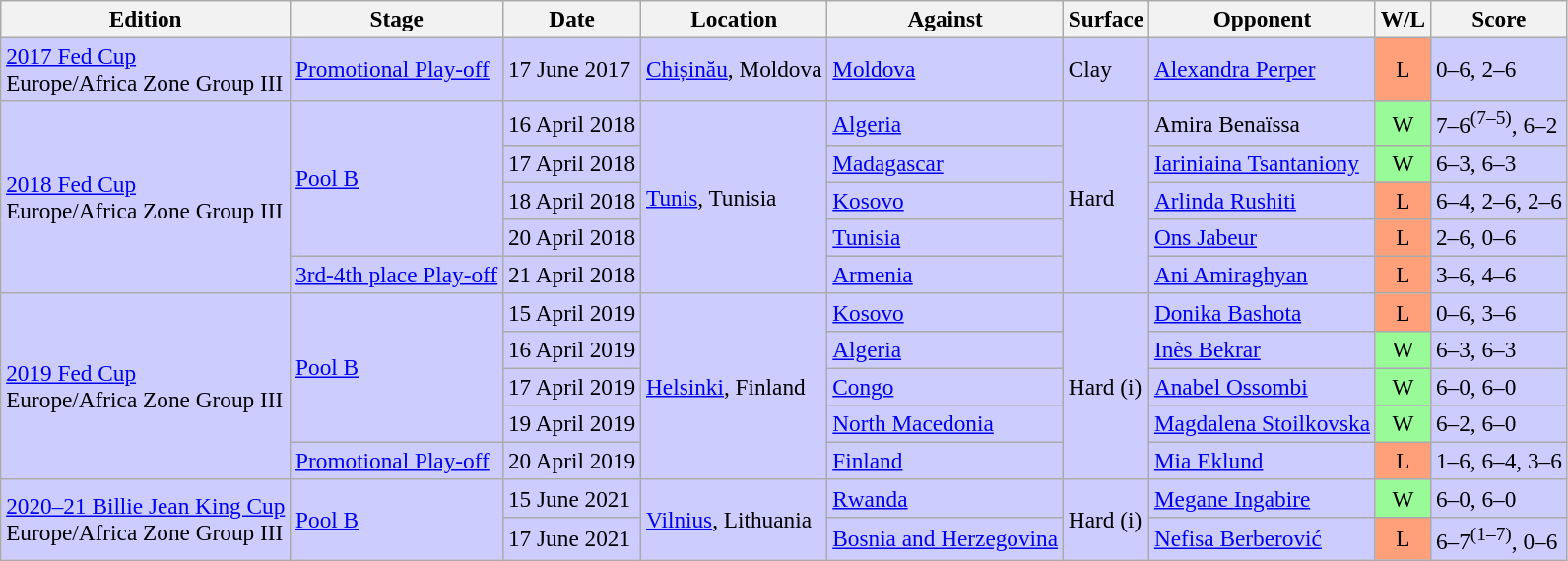<table class=wikitable style=font-size:97%>
<tr>
<th>Edition</th>
<th>Stage</th>
<th>Date</th>
<th>Location</th>
<th>Against</th>
<th>Surface</th>
<th>Opponent</th>
<th>W/L</th>
<th>Score</th>
</tr>
<tr style="background:#CCCCFF;">
<td><a href='#'>2017 Fed Cup</a> <br> Europe/Africa Zone Group III</td>
<td><a href='#'>Promotional Play-off</a></td>
<td>17 June 2017</td>
<td><a href='#'>Chișinău</a>, Moldova</td>
<td> <a href='#'>Moldova</a></td>
<td>Clay</td>
<td><a href='#'>Alexandra Perper</a></td>
<td style="text-align:center; background:#ffa07a;">L</td>
<td>0–6, 2–6</td>
</tr>
<tr style="background:#CCCCFF;">
<td rowspan=5><a href='#'>2018 Fed Cup</a> <br> Europe/Africa Zone Group III</td>
<td rowspan=4><a href='#'>Pool B</a></td>
<td>16 April 2018</td>
<td rowspan=5><a href='#'>Tunis</a>, Tunisia</td>
<td> <a href='#'>Algeria</a></td>
<td rowspan=5>Hard</td>
<td>Amira Benaïssa</td>
<td style="text-align:center; background:#98fb98;">W</td>
<td>7–6<sup>(7–5)</sup>, 6–2</td>
</tr>
<tr style="background:#CCCCFF;">
<td>17 April 2018</td>
<td> <a href='#'>Madagascar</a></td>
<td><a href='#'>Iariniaina Tsantaniony</a></td>
<td style="text-align:center; background:#98fb98;">W</td>
<td>6–3, 6–3</td>
</tr>
<tr style="background:#CCCCFF;">
<td>18 April 2018</td>
<td> <a href='#'>Kosovo</a></td>
<td><a href='#'>Arlinda Rushiti</a></td>
<td style="text-align:center; background:#ffa07a;">L</td>
<td>6–4, 2–6, 2–6</td>
</tr>
<tr style="background:#CCCCFF;">
<td>20 April 2018</td>
<td> <a href='#'>Tunisia</a></td>
<td><a href='#'>Ons Jabeur</a></td>
<td style="text-align:center; background:#ffa07a;">L</td>
<td>2–6, 0–6</td>
</tr>
<tr style="background:#CCCCFF;">
<td><a href='#'>3rd-4th place Play-off</a></td>
<td>21 April 2018</td>
<td> <a href='#'>Armenia</a></td>
<td><a href='#'>Ani Amiraghyan</a></td>
<td style="text-align:center; background:#ffa07a;">L</td>
<td>3–6, 4–6</td>
</tr>
<tr style="background:#CCCCFF;">
<td rowspan=5><a href='#'>2019 Fed Cup</a> <br> Europe/Africa Zone Group III</td>
<td rowspan=4><a href='#'>Pool B</a></td>
<td>15 April 2019</td>
<td rowspan=5><a href='#'>Helsinki</a>, Finland</td>
<td> <a href='#'>Kosovo</a></td>
<td rowspan=5>Hard (i)</td>
<td><a href='#'>Donika Bashota</a></td>
<td style="text-align:center; background:#ffa07a;">L</td>
<td>0–6, 3–6</td>
</tr>
<tr style="background:#CCCCFF;">
<td>16 April 2019</td>
<td> <a href='#'>Algeria</a></td>
<td><a href='#'>Inès Bekrar</a></td>
<td style="text-align:center; background:#98fb98;">W</td>
<td>6–3, 6–3</td>
</tr>
<tr style="background:#CCCCFF;">
<td>17 April 2019</td>
<td> <a href='#'>Congo</a></td>
<td><a href='#'>Anabel Ossombi</a></td>
<td style="text-align:center; background:#98fb98;">W</td>
<td>6–0, 6–0</td>
</tr>
<tr style="background:#CCCCFF;">
<td>19 April 2019</td>
<td> <a href='#'>North Macedonia</a></td>
<td><a href='#'>Magdalena Stoilkovska</a></td>
<td style="text-align:center; background:#98fb98;">W</td>
<td>6–2, 6–0</td>
</tr>
<tr style="background:#CCCCFF;">
<td><a href='#'>Promotional Play-off</a></td>
<td>20 April 2019</td>
<td> <a href='#'>Finland</a></td>
<td><a href='#'>Mia Eklund</a></td>
<td style="text-align:center; background:#ffa07a;">L</td>
<td>1–6, 6–4, 3–6</td>
</tr>
<tr style="background:#CCCCFF;">
<td rowspan=2><a href='#'>2020–21 Billie Jean King Cup</a> <br> Europe/Africa Zone Group III</td>
<td rowspan=2><a href='#'>Pool B</a></td>
<td>15 June 2021</td>
<td rowspan=2><a href='#'>Vilnius</a>, Lithuania</td>
<td> <a href='#'>Rwanda</a></td>
<td rowspan=2>Hard (i)</td>
<td><a href='#'>Megane Ingabire</a></td>
<td style="text-align:center; background:#98fb98;">W</td>
<td>6–0, 6–0</td>
</tr>
<tr style="background:#CCCCFF;">
<td>17 June 2021</td>
<td> <a href='#'>Bosnia and Herzegovina</a></td>
<td><a href='#'>Nefisa Berberović</a></td>
<td style="text-align:center; background:#ffa07a;">L</td>
<td>6–7<sup>(1–7)</sup>, 0–6</td>
</tr>
</table>
